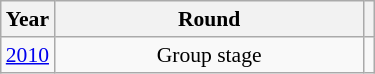<table class="wikitable" style="text-align: center; font-size:90%">
<tr>
<th>Year</th>
<th style="width:200px">Round</th>
<th></th>
</tr>
<tr>
<td><a href='#'>2010</a></td>
<td>Group stage</td>
<td></td>
</tr>
</table>
